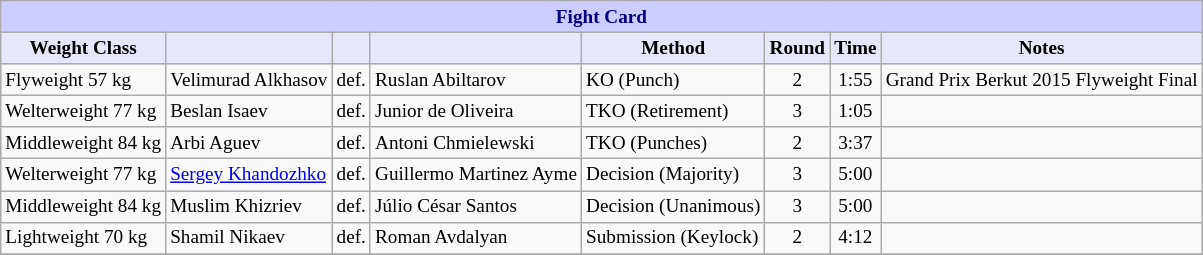<table class="wikitable" style="font-size: 80%;">
<tr>
<th colspan="8" style="background-color: #ccf; color: #000080; text-align: center;"><strong>Fight Card</strong></th>
</tr>
<tr>
<th colspan="1" style="background-color: #E6E8FA; color: #000000; text-align: center;">Weight Class</th>
<th colspan="1" style="background-color: #E6E8FA; color: #000000; text-align: center;"></th>
<th colspan="1" style="background-color: #E6E8FA; color: #000000; text-align: center;"></th>
<th colspan="1" style="background-color: #E6E8FA; color: #000000; text-align: center;"></th>
<th colspan="1" style="background-color: #E6E8FA; color: #000000; text-align: center;">Method</th>
<th colspan="1" style="background-color: #E6E8FA; color: #000000; text-align: center;">Round</th>
<th colspan="1" style="background-color: #E6E8FA; color: #000000; text-align: center;">Time</th>
<th colspan="1" style="background-color: #E6E8FA; color: #000000; text-align: center;">Notes</th>
</tr>
<tr>
<td>Flyweight 57 kg</td>
<td> Velimurad Alkhasov</td>
<td>def.</td>
<td> Ruslan Abiltarov</td>
<td>KO (Punch)</td>
<td align=center>2</td>
<td align=center>1:55</td>
<td>Grand Prix Berkut 2015 Flyweight Final</td>
</tr>
<tr>
<td>Welterweight 77 kg</td>
<td> Beslan Isaev</td>
<td>def.</td>
<td> Junior de Oliveira</td>
<td>TKO (Retirement)</td>
<td align=center>3</td>
<td align=center>1:05</td>
<td></td>
</tr>
<tr>
<td>Middleweight 84 kg</td>
<td> Arbi Aguev</td>
<td>def.</td>
<td> Antoni Chmielewski</td>
<td>TKO (Punches)</td>
<td align=center>2</td>
<td align=center>3:37</td>
<td></td>
</tr>
<tr>
<td>Welterweight 77 kg</td>
<td> <a href='#'>Sergey Khandozhko</a></td>
<td>def.</td>
<td> Guillermo Martinez Ayme</td>
<td>Decision (Majority)</td>
<td align=center>3</td>
<td align=center>5:00</td>
<td></td>
</tr>
<tr>
<td>Middleweight 84 kg</td>
<td> Muslim Khizriev</td>
<td>def.</td>
<td> Júlio César Santos</td>
<td>Decision (Unanimous)</td>
<td align=center>3</td>
<td align=center>5:00</td>
<td></td>
</tr>
<tr>
<td>Lightweight 70 kg</td>
<td> Shamil Nikaev</td>
<td>def.</td>
<td> Roman Avdalyan</td>
<td>Submission (Keylock)</td>
<td align=center>2</td>
<td align=center>4:12</td>
<td></td>
</tr>
<tr>
</tr>
</table>
